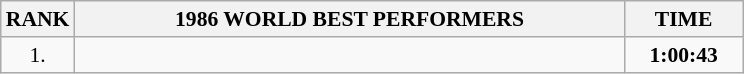<table class="wikitable" style="border-collapse: collapse; font-size: 90%;">
<tr>
<th>RANK</th>
<th align="center" style="width: 25em">1986 WORLD BEST PERFORMERS</th>
<th align="center" style="width: 5em">TIME</th>
</tr>
<tr>
<td align="center">1.</td>
<td></td>
<td align="center"><strong>1:00:43</strong></td>
</tr>
</table>
